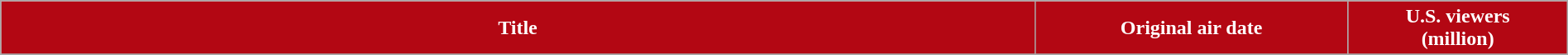<table class="wikitable plainrowheaders" style="width:100%;">
<tr>
<th scope="col" style="background-color: #B30713; color: #FFFFFF;">Title</th>
<th scope="col" style="background-color: #B30713; color: #FFFFFF;" width=20%>Original air date</th>
<th scope="col" style="background-color: #B30713; color: #FFFFFF;" width=14%>U.S. viewers<br>(million)</th>
</tr>
<tr>
</tr>
</table>
